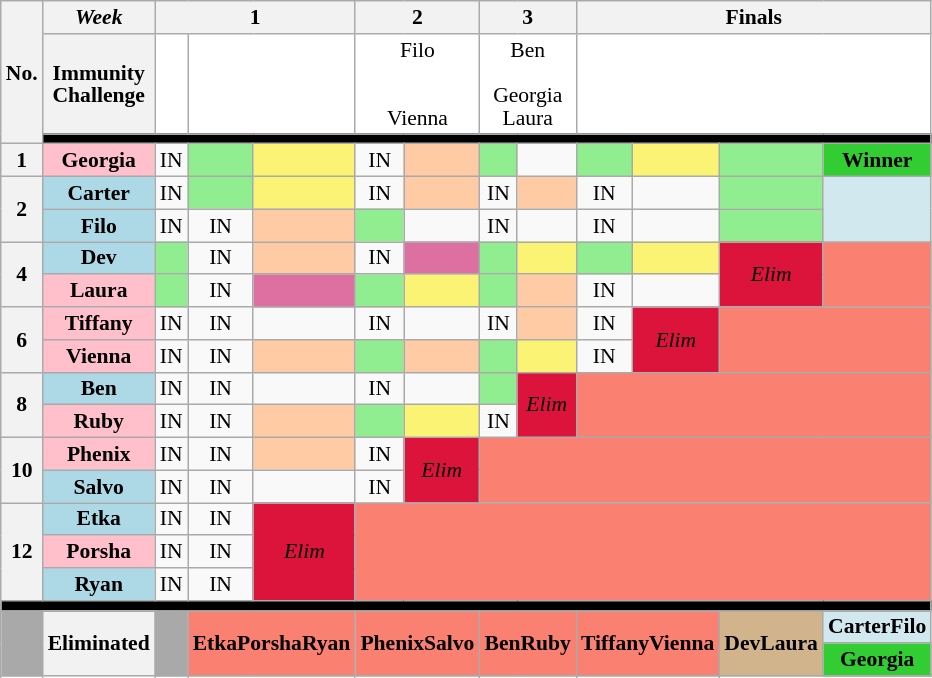<table class="wikitable" style="text-align:center; width:120px; font-size:90%; line-height:15px">
<tr>
<th rowspan="3">No.</th>
<th><em>Week</em></th>
<th colspan=3>1</th>
<th colspan=2>2</th>
<th colspan=2>3</th>
<th colspan=4>Finals</th>
</tr>
<tr>
<th>Immunity<br>Challenge</th>
<td Colspan="1" style="background:white;"><br><br></td>
<td Colspan="2" style="background:white;"><br></td>
<td Colspan="2" style="background:white;">Filo<br><br><br>Vienna</td>
<td Colspan="2" style="background:white;">Ben<br><br>Georgia<br>Laura<br></td>
<td colspan=4 style="background:white;"><br><br></td>
</tr>
<tr>
<td Colspan="13" style="background:black;"></td>
</tr>
<tr>
<th>1</th>
<th style="background:pink">Georgia</th>
<td>IN</td>
<td style="background:lightgreen;"></td>
<td style="background:#fbf373;"></td>
<td>IN</td>
<td style="background:#FFCBA4;"></td>
<td style="background:lightgreen;"></td>
<td></td>
<td style="background:lightgreen;"></td>
<td style="background:#fbf373;"></td>
<td style="background:lightgreen;"></td>
<td colspan="2" style="background:limegreen;"><strong>Winner</strong></td>
</tr>
<tr>
<th rowspan="2">2</th>
<th style="background:lightblue">Carter</th>
<td>IN</td>
<td style="background:lightgreen;"></td>
<td style="background:#fbf373;"></td>
<td>IN</td>
<td style="background:#FFCBA4;"></td>
<td>IN</td>
<td style="background:#FFCBA4;"></td>
<td>IN</td>
<td></td>
<td style="background:lightgreen;"></td>
<td colspan="2" style="background:#d1e8ef;" rowspan="2"></td>
</tr>
<tr>
<th style="background:lightblue">Filo</th>
<td>IN</td>
<td>IN</td>
<td style="background:#FFCBA4;"></td>
<td style="background:lightgreen;"></td>
<td></td>
<td>IN</td>
<td></td>
<td>IN</td>
<td></td>
<td style="background:lightgreen;"></td>
</tr>
<tr>
<th rowspan="2">4</th>
<th style="background:lightblue">Dev</th>
<td style="background:lightgreen;"></td>
<td>IN</td>
<td style="background:#FFCBA4;"></td>
<td>IN</td>
<td style="background:#de6fa1;"></td>
<td style="background:lightgreen;"></td>
<td style="background:#fbf373;"></td>
<td style="background:lightgreen;"></td>
<td style="background:#fbf373;"></td>
<td rowspan="2" bgcolor="crimson"><em>Elim</em></td>
<td rowspan=2 colspan=50 style="background:salmon;"></td>
</tr>
<tr>
<th style="background:pink">Laura</th>
<td style="background:lightgreen;"></td>
<td>IN</td>
<td style="background:#de6fa1;"></td>
<td style="background:lightgreen;"></td>
<td style="background:#fbf373;"></td>
<td style="background:lightgreen;"></td>
<td style="background:#FFCBA4;"></td>
<td>IN</td>
<td></td>
</tr>
<tr>
<th rowspan="2">6</th>
<th style="background:pink">Tiffany</th>
<td>IN</td>
<td>IN</td>
<td></td>
<td>IN</td>
<td></td>
<td>IN</td>
<td style="background:#FFCBA4;"></td>
<td>IN</td>
<td rowspan="2" bgcolor="crimson"><em>Elim</em></td>
<td rowspan=2 colspan=50 style="background:salmon;"></td>
</tr>
<tr>
<th style="background:pink">Vienna</th>
<td>IN</td>
<td>IN</td>
<td style="background:#FFCBA4;"></td>
<td style="background:lightgreen;"></td>
<td style="background:#FFCBA4;"></td>
<td style="background:lightgreen;"></td>
<td style="background:#fbf373;"></td>
<td>IN</td>
</tr>
<tr>
<th rowspan="2">8</th>
<th style="background:lightblue">Ben</th>
<td>IN</td>
<td>IN</td>
<td></td>
<td>IN</td>
<td></td>
<td style="background:lightgreen;"></td>
<td rowspan="2" bgcolor="crimson"><em>Elim</em></td>
<td rowspan=2 colspan=50 style="background:salmon;"></td>
</tr>
<tr>
<th style="background:pink">Ruby</th>
<td>IN</td>
<td>IN</td>
<td style="background:#FFCBA4;"></td>
<td style="background:lightgreen;"></td>
<td style="background:#fbf373;"></td>
<td>IN</td>
</tr>
<tr>
<th rowspan="2">10</th>
<th style="background:pink">Phenix</th>
<td>IN</td>
<td>IN</td>
<td style="background:#FFCBA4;"></td>
<td>IN</td>
<td rowspan="2" bgcolor="crimson"><em>Elim</em></td>
<td rowspan=2 colspan=50 style="background:salmon;"></td>
</tr>
<tr>
<th style="background:lightblue">Salvo</th>
<td>IN</td>
<td>IN</td>
<td></td>
<td>IN</td>
</tr>
<tr>
<th rowspan="3">12</th>
<th style="background:lightblue">Etka</th>
<td>IN</td>
<td>IN</td>
<td rowspan="3" bgcolor="crimson"><em>Elim</em></td>
<td rowspan="3" colspan=50 style="background:salmon;"></td>
</tr>
<tr>
<th style="background:pink">Porsha</th>
<td>IN</td>
<td>IN</td>
</tr>
<tr>
<th style="background:lightblue">Ryan</th>
<td>IN</td>
<td>IN</td>
</tr>
<tr>
<td colspan="50" style="background:black;"></td>
</tr>
<tr>
<td rowspan="3" style="background:darkgray;"></td>
<th rowspan="3">Eliminated</th>
<td rowspan="3" style="background:darkgray;"></td>
<td colspan=2 rowspan="3" style="background:salmon;"><strong>Etka</strong><strong>Porsha</strong><strong>Ryan</strong></td>
<td colspan=2 rowspan="3" style="background:salmon;"><strong>Phenix</strong><strong>Salvo</strong></td>
<td colspan=2 rowspan="3" style="background:salmon;"><strong>Ben</strong><strong>Ruby</strong></td>
<td colspan=2 rowspan="3" style="background:salmon;"><strong>Tiffany</strong><strong>Vienna</strong></td>
<td colspan=1 rowspan="3" style="background:tan;"><strong>Dev</strong><strong>Laura</strong></td>
<td style="background:#d1e8ef;"><strong>Carter</strong><strong>Filo</strong></td>
</tr>
<tr>
<td style="background:limegreen;"><strong>Georgia</strong></td>
</tr>
<tr>
</tr>
</table>
